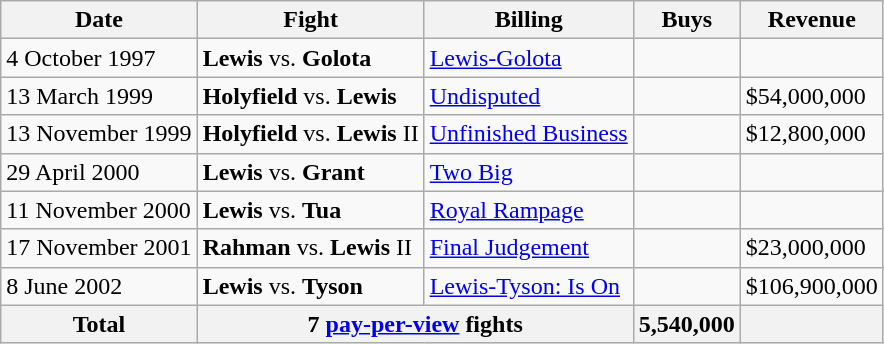<table class="wikitable sortable">
<tr>
<th>Date</th>
<th>Fight</th>
<th>Billing</th>
<th>Buys</th>
<th>Revenue</th>
</tr>
<tr>
<td>4 October 1997</td>
<td><strong>Lewis</strong> vs. <strong>Golota</strong></td>
<td><a href='#'>Lewis-Golota</a></td>
<td></td>
<td></td>
</tr>
<tr>
<td>13 March 1999</td>
<td><strong>Holyfield</strong> vs. <strong>Lewis</strong></td>
<td><a href='#'>Undisputed</a></td>
<td></td>
<td>$54,000,000</td>
</tr>
<tr>
<td>13 November 1999</td>
<td><strong>Holyfield</strong> vs. <strong>Lewis</strong> II</td>
<td><a href='#'>Unfinished Business</a></td>
<td></td>
<td>$12,800,000</td>
</tr>
<tr>
<td>29 April 2000</td>
<td><strong>Lewis</strong> vs. <strong>Grant</strong></td>
<td><a href='#'>Two Big</a></td>
<td></td>
<td></td>
</tr>
<tr>
<td>11 November 2000</td>
<td><strong>Lewis</strong> vs. <strong>Tua</strong></td>
<td><a href='#'>Royal Rampage</a></td>
<td></td>
<td></td>
</tr>
<tr>
<td>17 November 2001</td>
<td><strong>Rahman</strong> vs. <strong>Lewis</strong> II</td>
<td><a href='#'>Final Judgement</a></td>
<td></td>
<td>$23,000,000</td>
</tr>
<tr>
<td>8 June 2002</td>
<td><strong>Lewis</strong> vs. <strong>Tyson</strong></td>
<td><a href='#'>Lewis-Tyson: Is On</a></td>
<td></td>
<td>$106,900,000</td>
</tr>
<tr>
<th>Total</th>
<th colspan="2"><strong>7 <a href='#'>pay-per-view</a> fights</strong></th>
<th>5,540,000</th>
<th></th>
</tr>
</table>
